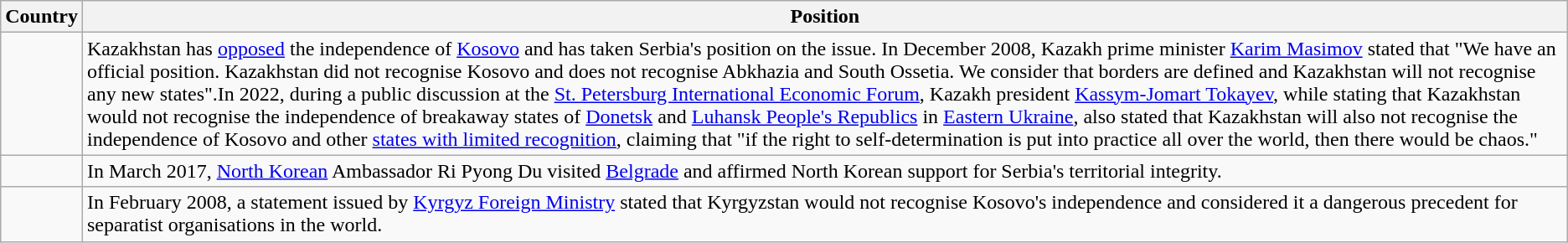<table class="wikitable">
<tr>
<th>Country</th>
<th>Position</th>
</tr>
<tr>
<td nowrap></td>
<td>Kazakhstan has <a href='#'>opposed</a> the independence of <a href='#'>Kosovo</a> and has taken Serbia's position on the issue. In December 2008, Kazakh prime minister <a href='#'>Karim Masimov</a> stated that "We have an official position. Kazakhstan did not recognise Kosovo and does not recognise Abkhazia and South Ossetia. We consider that borders are defined and Kazakhstan will not recognise any new states".In 2022, during a public discussion at the <a href='#'>St. Petersburg International Economic Forum</a>, Kazakh president <a href='#'>Kassym-Jomart Tokayev</a>, while stating that Kazakhstan would not recognise the independence of breakaway states of <a href='#'>Donetsk</a> and <a href='#'>Luhansk People's Republics</a> in <a href='#'>Eastern Ukraine</a>, also stated that Kazakhstan will also not recognise the independence of Kosovo and other <a href='#'>states with limited recognition</a>, claiming that "if the right to self-determination is put into practice all over the world, then there would be chaos."</td>
</tr>
<tr>
<td></td>
<td>In March 2017, <a href='#'>North Korean</a> Ambassador Ri Pyong Du visited <a href='#'>Belgrade</a> and affirmed North Korean support for Serbia's territorial integrity.</td>
</tr>
<tr>
<td></td>
<td>In February 2008, a statement issued by <a href='#'>Kyrgyz Foreign Ministry</a> stated that Kyrgyzstan would not recognise Kosovo's independence and considered it a dangerous precedent for separatist organisations in the world.</td>
</tr>
</table>
